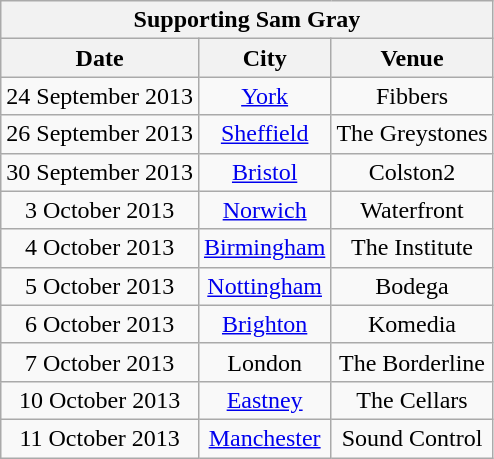<table class="wikitable" style="text-align:center;">
<tr>
<th colspan=4>Supporting Sam Gray</th>
</tr>
<tr>
<th>Date</th>
<th>City</th>
<th>Venue</th>
</tr>
<tr>
<td>24 September 2013</td>
<td><a href='#'>York</a></td>
<td>Fibbers</td>
</tr>
<tr>
<td>26 September 2013</td>
<td><a href='#'>Sheffield</a></td>
<td>The Greystones</td>
</tr>
<tr>
<td>30 September 2013</td>
<td><a href='#'>Bristol</a></td>
<td>Colston2</td>
</tr>
<tr>
<td>3 October 2013</td>
<td><a href='#'>Norwich</a></td>
<td>Waterfront</td>
</tr>
<tr>
<td>4 October 2013</td>
<td><a href='#'>Birmingham</a></td>
<td>The Institute</td>
</tr>
<tr>
<td>5 October 2013</td>
<td><a href='#'>Nottingham</a></td>
<td>Bodega</td>
</tr>
<tr>
<td>6 October 2013</td>
<td><a href='#'>Brighton</a></td>
<td>Komedia</td>
</tr>
<tr>
<td>7 October 2013</td>
<td>London</td>
<td>The Borderline</td>
</tr>
<tr>
<td>10 October 2013</td>
<td><a href='#'>Eastney</a></td>
<td>The Cellars</td>
</tr>
<tr>
<td>11 October 2013</td>
<td><a href='#'>Manchester</a></td>
<td>Sound Control</td>
</tr>
</table>
